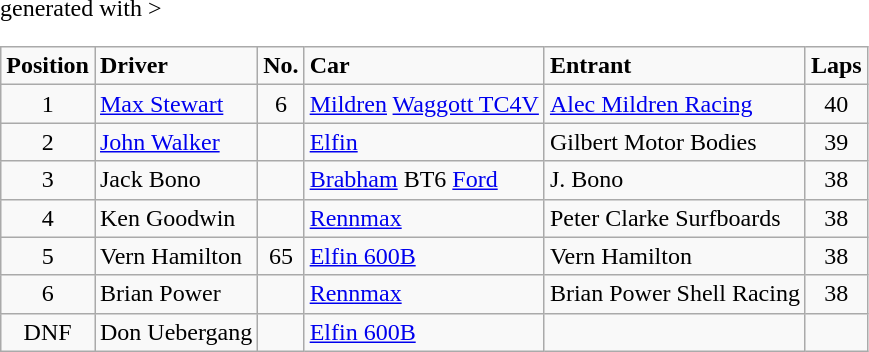<table class="wikitable" border="1" <hiddentext>generated with >
<tr style="font-weight:bold">
<td align="center">Position</td>
<td>Driver</td>
<td align="center">No.</td>
<td>Car</td>
<td>Entrant</td>
<td align="center">Laps</td>
</tr>
<tr>
<td align="center">1</td>
<td><a href='#'>Max Stewart</a></td>
<td align="center">6</td>
<td><a href='#'>Mildren</a> <a href='#'>Waggott TC4V</a></td>
<td><a href='#'>Alec Mildren Racing</a></td>
<td align="center">40</td>
</tr>
<tr>
<td align="center">2</td>
<td><a href='#'>John Walker</a></td>
<td align="center"></td>
<td><a href='#'>Elfin</a></td>
<td>Gilbert Motor Bodies</td>
<td align="center">39</td>
</tr>
<tr>
<td align="center">3</td>
<td>Jack Bono</td>
<td align="center"></td>
<td><a href='#'>Brabham</a> BT6 <a href='#'>Ford</a></td>
<td>J. Bono</td>
<td align="center">38</td>
</tr>
<tr>
<td align="center">4</td>
<td>Ken Goodwin</td>
<td align="center"></td>
<td><a href='#'>Rennmax</a></td>
<td>Peter Clarke Surfboards</td>
<td align="center">38</td>
</tr>
<tr>
<td align="center">5</td>
<td>Vern Hamilton</td>
<td align="center">65</td>
<td><a href='#'>Elfin 600B</a></td>
<td>Vern Hamilton</td>
<td align="center">38</td>
</tr>
<tr>
<td align="center">6</td>
<td>Brian Power</td>
<td align="center"></td>
<td><a href='#'>Rennmax</a></td>
<td>Brian Power Shell Racing</td>
<td align="center">38</td>
</tr>
<tr>
<td align="center">DNF</td>
<td>Don Uebergang</td>
<td align="center"></td>
<td><a href='#'>Elfin 600B</a></td>
<td></td>
<td align="center"></td>
</tr>
</table>
